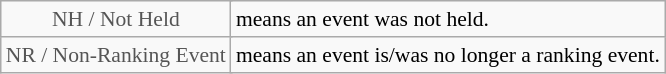<table class="wikitable" style="font-size:90%">
<tr>
<td style="text-align:center; color:#555555;" colspan="4">NH / Not Held</td>
<td>means an event was not held.</td>
</tr>
<tr>
<td style="text-align:center; color:#555555;" colspan="4">NR / Non-Ranking Event</td>
<td>means an event is/was no longer a ranking event.</td>
</tr>
</table>
